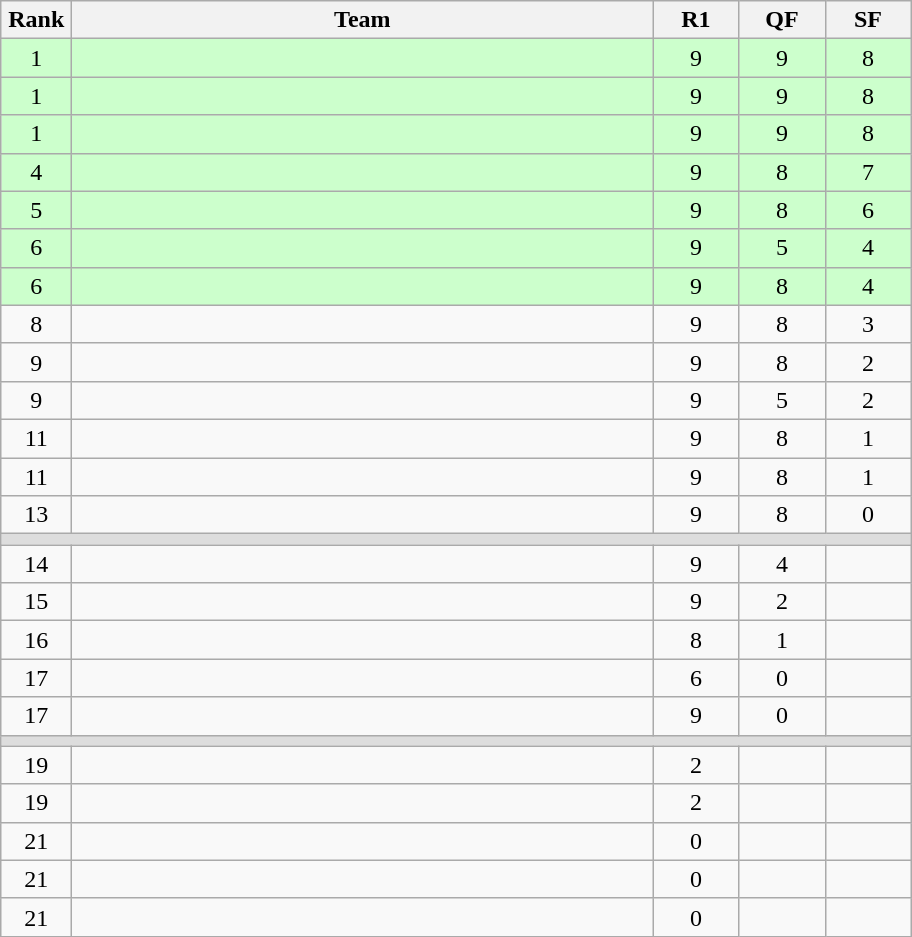<table class=wikitable style="text-align:center">
<tr>
<th width=40>Rank</th>
<th width=380>Team</th>
<th width=50>R1</th>
<th width=50>QF</th>
<th width=50>SF</th>
</tr>
<tr bgcolor="ccffcc">
<td>1</td>
<td align=left></td>
<td>9</td>
<td>9</td>
<td>8</td>
</tr>
<tr bgcolor="ccffcc">
<td>1</td>
<td align=left></td>
<td>9</td>
<td>9</td>
<td>8</td>
</tr>
<tr bgcolor="ccffcc">
<td>1</td>
<td align=left></td>
<td>9</td>
<td>9</td>
<td>8</td>
</tr>
<tr bgcolor="ccffcc">
<td>4</td>
<td align=left></td>
<td>9</td>
<td>8</td>
<td>7</td>
</tr>
<tr bgcolor="ccffcc">
<td>5</td>
<td align=left></td>
<td>9</td>
<td>8</td>
<td>6</td>
</tr>
<tr bgcolor="ccffcc">
<td>6</td>
<td align=left></td>
<td>9</td>
<td>5</td>
<td>4</td>
</tr>
<tr bgcolor="ccffcc">
<td>6</td>
<td align=left></td>
<td>9</td>
<td>8</td>
<td>4</td>
</tr>
<tr>
<td>8</td>
<td align=left></td>
<td>9</td>
<td>8</td>
<td>3</td>
</tr>
<tr>
<td>9</td>
<td align=left></td>
<td>9</td>
<td>8</td>
<td>2</td>
</tr>
<tr>
<td>9</td>
<td align=left></td>
<td>9</td>
<td>5</td>
<td>2</td>
</tr>
<tr>
<td>11</td>
<td align=left></td>
<td>9</td>
<td>8</td>
<td>1</td>
</tr>
<tr>
<td>11</td>
<td align=left></td>
<td>9</td>
<td>8</td>
<td>1</td>
</tr>
<tr>
<td>13</td>
<td align=left></td>
<td>9</td>
<td>8</td>
<td>0</td>
</tr>
<tr bgcolor=#DDDDDD>
<td colspan=5></td>
</tr>
<tr>
<td>14</td>
<td align=left></td>
<td>9</td>
<td>4</td>
<td></td>
</tr>
<tr>
<td>15</td>
<td align=left></td>
<td>9</td>
<td>2</td>
<td></td>
</tr>
<tr>
<td>16</td>
<td align=left></td>
<td>8</td>
<td>1</td>
<td></td>
</tr>
<tr>
<td>17</td>
<td align=left></td>
<td>6</td>
<td>0</td>
<td></td>
</tr>
<tr>
<td>17</td>
<td align=left></td>
<td>9</td>
<td>0</td>
<td></td>
</tr>
<tr bgcolor=#DDDDDD>
<td colspan=5></td>
</tr>
<tr>
<td>19</td>
<td align=left></td>
<td>2</td>
<td></td>
<td></td>
</tr>
<tr>
<td>19</td>
<td align=left></td>
<td>2</td>
<td></td>
<td></td>
</tr>
<tr>
<td>21</td>
<td align=left></td>
<td>0</td>
<td></td>
<td></td>
</tr>
<tr>
<td>21</td>
<td align=left></td>
<td>0</td>
<td></td>
<td></td>
</tr>
<tr>
<td>21</td>
<td align=left></td>
<td>0</td>
<td></td>
<td></td>
</tr>
</table>
